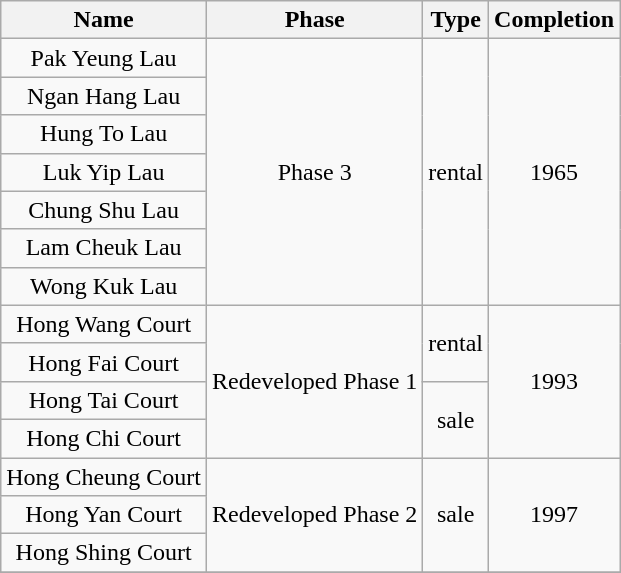<table class="wikitable" style="text-align: center">
<tr>
<th>Name</th>
<th>Phase</th>
<th>Type</th>
<th>Completion</th>
</tr>
<tr>
<td>Pak Yeung Lau</td>
<td rowspan="7">Phase 3</td>
<td rowspan="7">rental</td>
<td rowspan="7">1965</td>
</tr>
<tr>
<td>Ngan Hang Lau</td>
</tr>
<tr>
<td>Hung To Lau</td>
</tr>
<tr>
<td>Luk Yip Lau</td>
</tr>
<tr>
<td>Chung Shu Lau</td>
</tr>
<tr>
<td>Lam Cheuk Lau</td>
</tr>
<tr>
<td>Wong Kuk Lau</td>
</tr>
<tr>
<td>Hong Wang Court</td>
<td rowspan="4">Redeveloped Phase 1</td>
<td rowspan="2">rental</td>
<td rowspan="4">1993</td>
</tr>
<tr>
<td>Hong Fai Court</td>
</tr>
<tr>
<td>Hong Tai Court</td>
<td rowspan="2">sale</td>
</tr>
<tr>
<td>Hong Chi Court</td>
</tr>
<tr>
<td>Hong Cheung Court</td>
<td rowspan="3">Redeveloped Phase 2</td>
<td rowspan="3">sale</td>
<td rowspan="3">1997</td>
</tr>
<tr>
<td>Hong Yan Court</td>
</tr>
<tr>
<td>Hong Shing Court</td>
</tr>
<tr>
</tr>
</table>
